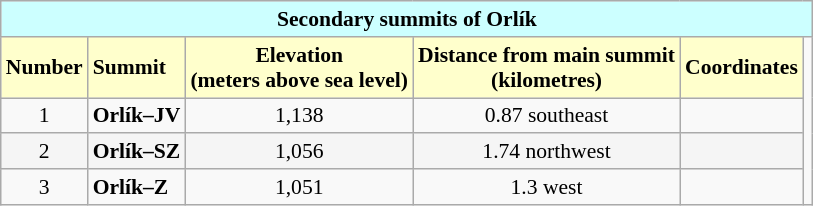<table class="wikitable" style="font-size:90%">
<tr>
<td colspan="6" align="center" bgcolor="#CCFFFF"> <strong>Secondary summits of Orlík</strong></td>
</tr>
<tr>
<td align="center" bgcolor="#FFFFCC"><strong>Number</strong></td>
<td bgcolor="#FFFFCC"><strong>Summit</strong></td>
<td align="center" bgcolor="#FFFFCC"><strong>Elevation</strong><br><strong>(meters above sea level)</strong></td>
<td align="center" bgcolor="#FFFFCC"><strong>Distance from main summit</strong><br><strong>(kilometres)</strong></td>
<td align="center" bgcolor="#FFFFCC"><strong>Coordinates</strong></td>
<td rowspan="4" align="center"></td>
</tr>
<tr>
<td align="center">1</td>
<td><strong>Orlík–JV</strong></td>
<td align="center">1,138</td>
<td align="center">0.87 southeast</td>
<td align="center"></td>
</tr>
<tr bgcolor="#F5F5F5">
<td align="center">2</td>
<td><strong>Orlík–SZ</strong></td>
<td align="center">1,056</td>
<td align="center">1.74 northwest</td>
<td align="center"></td>
</tr>
<tr>
<td align="center">3</td>
<td><strong>Orlík–Z</strong></td>
<td align="center">1,051</td>
<td align="center">1.3 west</td>
<td align="center"></td>
</tr>
</table>
